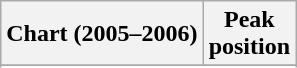<table class="wikitable sortable">
<tr>
<th align="left">Chart (2005–2006)</th>
<th align="center">Peak<br>position</th>
</tr>
<tr>
</tr>
<tr>
</tr>
</table>
